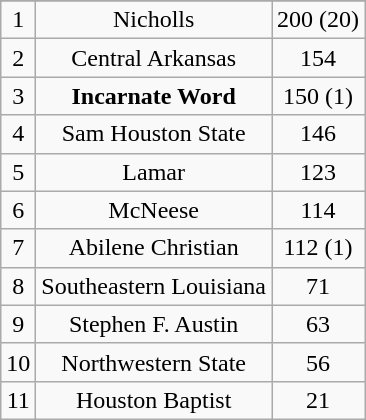<table class="wikitable">
<tr align="center">
</tr>
<tr align="center">
<td>1</td>
<td>Nicholls</td>
<td>200 (20)</td>
</tr>
<tr align="center">
<td>2</td>
<td>Central Arkansas</td>
<td>154</td>
</tr>
<tr align="center">
<td>3</td>
<td><strong>Incarnate Word</strong></td>
<td>150 (1)</td>
</tr>
<tr align="center">
<td>4</td>
<td>Sam Houston State</td>
<td>146</td>
</tr>
<tr align="center">
<td>5</td>
<td>Lamar</td>
<td>123</td>
</tr>
<tr align="center">
<td>6</td>
<td>McNeese</td>
<td>114</td>
</tr>
<tr align="center">
<td>7</td>
<td>Abilene Christian</td>
<td>112 (1)</td>
</tr>
<tr align="center">
<td>8</td>
<td>Southeastern Louisiana</td>
<td>71</td>
</tr>
<tr align="center">
<td>9</td>
<td>Stephen F. Austin</td>
<td>63</td>
</tr>
<tr align="center">
<td>10</td>
<td>Northwestern State</td>
<td>56</td>
</tr>
<tr align="center">
<td>11</td>
<td>Houston Baptist</td>
<td>21</td>
</tr>
</table>
